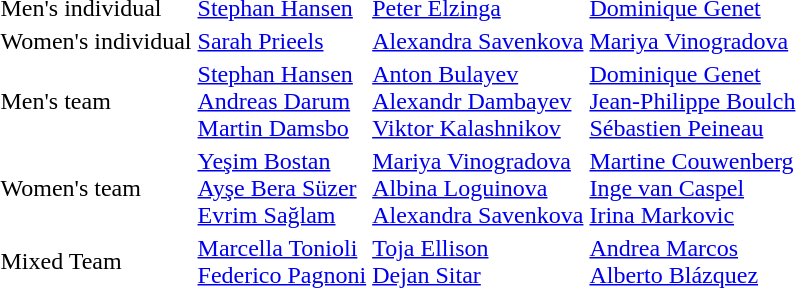<table>
<tr>
<td>Men's individual</td>
<td><a href='#'>Stephan Hansen</a><br></td>
<td><a href='#'>Peter Elzinga</a><br></td>
<td><a href='#'>Dominique Genet</a><br></td>
</tr>
<tr>
<td>Women's individual</td>
<td><a href='#'>Sarah Prieels</a><br></td>
<td><a href='#'>Alexandra Savenkova</a><br></td>
<td><a href='#'>Mariya Vinogradova</a><br></td>
</tr>
<tr>
<td>Men's team</td>
<td><a href='#'>Stephan Hansen</a><br><a href='#'>Andreas Darum</a><br><a href='#'>Martin Damsbo</a><br> </td>
<td><a href='#'>Anton Bulayev</a><br><a href='#'>Alexandr Dambayev</a><br><a href='#'>Viktor Kalashnikov</a><br> </td>
<td><a href='#'>Dominique Genet</a><br><a href='#'>Jean-Philippe Boulch</a><br><a href='#'>Sébastien Peineau</a><br> </td>
</tr>
<tr>
<td>Women's team</td>
<td><a href='#'>Yeşim Bostan</a><br><a href='#'>Ayşe Bera Süzer</a><br><a href='#'>Evrim Sağlam</a><br> </td>
<td><a href='#'>Mariya Vinogradova</a><br><a href='#'>Albina Loguinova</a><br><a href='#'>Alexandra Savenkova</a><br> </td>
<td><a href='#'>Martine Couwenberg</a><br><a href='#'>Inge van Caspel</a><br><a href='#'>Irina Markovic</a><br> </td>
</tr>
<tr>
<td>Mixed Team</td>
<td><a href='#'>Marcella Tonioli</a><br><a href='#'>Federico Pagnoni</a><br> </td>
<td><a href='#'>Toja Ellison</a><br><a href='#'>Dejan Sitar</a><br> </td>
<td><a href='#'>Andrea Marcos</a><br><a href='#'>Alberto Blázquez</a><br> </td>
</tr>
</table>
